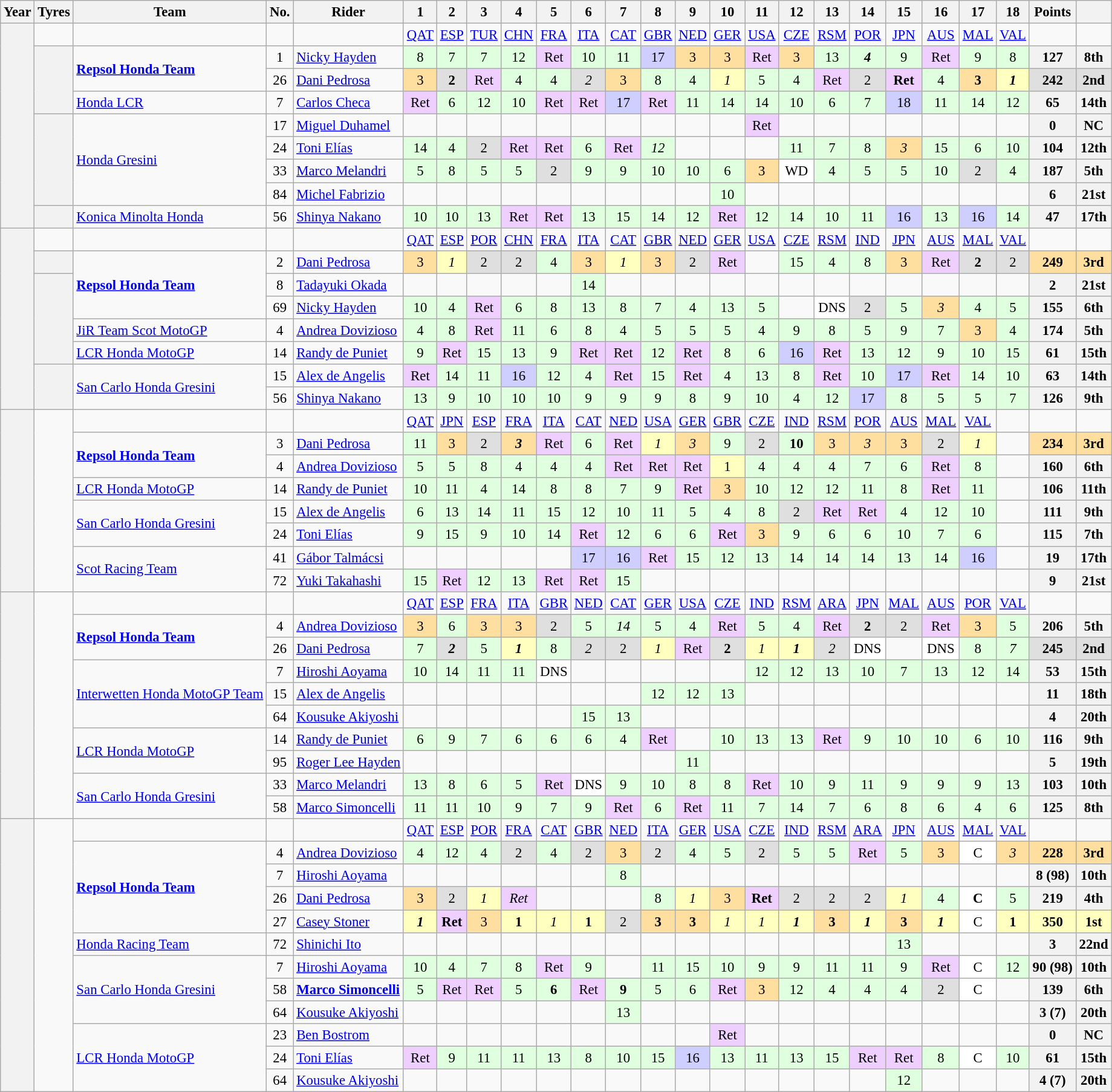<table class="wikitable" style="text-align:center; font-size:95%">
<tr>
<th>Year</th>
<th>Tyres</th>
<th>Team</th>
<th>No.</th>
<th>Rider</th>
<th>1</th>
<th>2</th>
<th>3</th>
<th>4</th>
<th>5</th>
<th>6</th>
<th>7</th>
<th>8</th>
<th>9</th>
<th>10</th>
<th>11</th>
<th>12</th>
<th>13</th>
<th>14</th>
<th>15</th>
<th>16</th>
<th>17</th>
<th>18</th>
<th>Points</th>
<th></th>
</tr>
<tr>
<th rowspan="9"></th>
<td></td>
<td></td>
<td></td>
<td></td>
<td><a href='#'>QAT</a></td>
<td><a href='#'>ESP</a></td>
<td><a href='#'>TUR</a></td>
<td><a href='#'>CHN</a></td>
<td><a href='#'>FRA</a></td>
<td><a href='#'>ITA</a></td>
<td><a href='#'>CAT</a></td>
<td><a href='#'>GBR</a></td>
<td><a href='#'>NED</a></td>
<td><a href='#'>GER</a></td>
<td><a href='#'>USA</a></td>
<td><a href='#'>CZE</a></td>
<td><a href='#'>RSM</a></td>
<td><a href='#'>POR</a></td>
<td><a href='#'>JPN</a></td>
<td><a href='#'>AUS</a></td>
<td><a href='#'>MAL</a></td>
<td><a href='#'>VAL</a></td>
<td></td>
</tr>
<tr>
<th rowspan="3"></th>
<td rowspan="2" align=left> <strong><a href='#'>Repsol Honda Team</a></strong></td>
<td>1</td>
<td align=left> <a href='#'>Nicky Hayden</a></td>
<td style="background:#dfffdf;">8</td>
<td style="background:#dfffdf;">7</td>
<td style="background:#dfffdf;">7</td>
<td style="background:#dfffdf;">12</td>
<td style="background:#efcfff;">Ret</td>
<td style="background:#dfffdf;">10</td>
<td style="background:#dfffdf;">11</td>
<td style="background:#cfcfff;">17</td>
<td style="background:#ffdf9f;">3</td>
<td style="background:#ffdf9f;">3</td>
<td style="background:#efcfff;">Ret</td>
<td style="background:#ffdf9f;">3</td>
<td style="background:#dfffdf;">13</td>
<td style="background:#dfffdf;"><strong><em>4</em></strong></td>
<td style="background:#dfffdf;">9</td>
<td style="background:#efcfff;">Ret</td>
<td style="background:#dfffdf;">9</td>
<td style="background:#dfffdf;">8</td>
<th>127</th>
<th>8th</th>
</tr>
<tr>
<td>26</td>
<td align=left> <a href='#'>Dani Pedrosa</a></td>
<td style="background:#ffdf9f;">3</td>
<td style="background:#dfdfdf;"><strong>2</strong></td>
<td style="background:#efcfff;">Ret</td>
<td style="background:#dfffdf;">4</td>
<td style="background:#dfffdf;">4</td>
<td style="background:#dfdfdf;"><em>2</em></td>
<td style="background:#ffdf9f;">3</td>
<td style="background:#dfffdf;">8</td>
<td style="background:#dfffdf;">4</td>
<td style="background:#ffffbf;"><em>1</em></td>
<td style="background:#dfffdf;">5</td>
<td style="background:#dfffdf;">4</td>
<td style="background:#efcfff;">Ret</td>
<td style="background:#dfdfdf;">2</td>
<td style="background:#efcfff;"><strong>Ret</strong></td>
<td style="background:#dfffdf;">4</td>
<td style="background:#ffdf9f;"><strong>3</strong></td>
<td style="background:#ffffbf;"><strong><em>1</em></strong></td>
<td style="background:#dfdfdf;"><strong>242</strong></td>
<td style="background:#dfdfdf;"><strong>2nd</strong></td>
</tr>
<tr>
<td rowspan="1" align=left> <a href='#'>Honda LCR</a></td>
<td>7</td>
<td align=left> <a href='#'>Carlos Checa</a></td>
<td style="background:#efcfff;">Ret</td>
<td style="background:#dfffdf;">6</td>
<td style="background:#dfffdf;">12</td>
<td style="background:#dfffdf;">10</td>
<td style="background:#efcfff;">Ret</td>
<td style="background:#efcfff;">Ret</td>
<td style="background:#cfcfff;">17</td>
<td style="background:#efcfff;">Ret</td>
<td style="background:#dfffdf;">11</td>
<td style="background:#dfffdf;">14</td>
<td style="background:#dfffdf;">14</td>
<td style="background:#dfffdf;">10</td>
<td style="background:#dfffdf;">6</td>
<td style="background:#dfffdf;">7</td>
<td style="background:#cfcfff;">18</td>
<td style="background:#dfffdf;">11</td>
<td style="background:#dfffdf;">14</td>
<td style="background:#dfffdf;">12</td>
<th>65</th>
<th>14th</th>
</tr>
<tr>
<th rowspan="4"></th>
<td rowspan="4" align=left> <a href='#'>Honda Gresini</a></td>
<td>17</td>
<td align=left> <a href='#'>Miguel Duhamel</a></td>
<td></td>
<td></td>
<td></td>
<td></td>
<td></td>
<td></td>
<td></td>
<td></td>
<td></td>
<td></td>
<td style="background:#efcfff;">Ret</td>
<td></td>
<td></td>
<td></td>
<td></td>
<td></td>
<td></td>
<td></td>
<th>0</th>
<th>NC</th>
</tr>
<tr>
<td>24</td>
<td align=left> <a href='#'>Toni Elías</a></td>
<td style="background:#dfffdf;">14</td>
<td style="background:#dfffdf;">4</td>
<td style="background:#dfdfdf;">2</td>
<td style="background:#efcfff;">Ret</td>
<td style="background:#efcfff;">Ret</td>
<td style="background:#dfffdf;">6</td>
<td style="background:#efcfff;">Ret</td>
<td style="background:#dfffdf;"><em>12</em></td>
<td></td>
<td></td>
<td></td>
<td style="background:#dfffdf;">11</td>
<td style="background:#dfffdf;">7</td>
<td style="background:#dfffdf;">8</td>
<td style="background:#ffdf9f;"><em>3</em></td>
<td style="background:#dfffdf;">15</td>
<td style="background:#dfffdf;">6</td>
<td style="background:#dfffdf;">10</td>
<th>104</th>
<th>12th</th>
</tr>
<tr>
<td>33</td>
<td align=left> <a href='#'>Marco Melandri</a></td>
<td style="background:#dfffdf;">5</td>
<td style="background:#dfffdf;">8</td>
<td style="background:#dfffdf;">5</td>
<td style="background:#dfffdf;">5</td>
<td style="background:#dfdfdf;">2</td>
<td style="background:#dfffdf;">9</td>
<td style="background:#dfffdf;">9</td>
<td style="background:#dfffdf;">10</td>
<td style="background:#dfffdf;">10</td>
<td style="background:#dfffdf;">6</td>
<td style="background:#ffdf9f;">3</td>
<td style="background:#ffffff;">WD</td>
<td style="background:#dfffdf;">4</td>
<td style="background:#dfffdf;">5</td>
<td style="background:#dfffdf;">5</td>
<td style="background:#dfffdf;">10</td>
<td style="background:#dfdfdf;">2</td>
<td style="background:#dfffdf;">4</td>
<th>187</th>
<th>5th</th>
</tr>
<tr>
<td>84</td>
<td align=left> <a href='#'>Michel Fabrizio</a></td>
<td></td>
<td></td>
<td></td>
<td></td>
<td></td>
<td></td>
<td></td>
<td></td>
<td></td>
<td style="background:#dfffdf;">10</td>
<td></td>
<td></td>
<td></td>
<td></td>
<td></td>
<td></td>
<td></td>
<td></td>
<th>6</th>
<th>21st</th>
</tr>
<tr>
<th rowspan="1"></th>
<td rowspan="1" align=left> <a href='#'>Konica Minolta Honda</a></td>
<td>56</td>
<td align=left> <a href='#'>Shinya Nakano</a></td>
<td style="background:#dfffdf;">10</td>
<td style="background:#dfffdf;">10</td>
<td style="background:#dfffdf;">13</td>
<td style="background:#efcfff;">Ret</td>
<td style="background:#efcfff;">Ret</td>
<td style="background:#dfffdf;">13</td>
<td style="background:#dfffdf;">15</td>
<td style="background:#dfffdf;">14</td>
<td style="background:#dfffdf;">12</td>
<td style="background:#efcfff;">Ret</td>
<td style="background:#dfffdf;">12</td>
<td style="background:#dfffdf;">14</td>
<td style="background:#dfffdf;">10</td>
<td style="background:#dfffdf;">11</td>
<td style="background:#cfcfff;">16</td>
<td style="background:#dfffdf;">13</td>
<td style="background:#cfcfff;">16</td>
<td style="background:#dfffdf;">14</td>
<th>47</th>
<th>17th</th>
</tr>
<tr>
<th rowspan="8"></th>
<td></td>
<td></td>
<td></td>
<td></td>
<td><a href='#'>QAT</a></td>
<td><a href='#'>ESP</a></td>
<td><a href='#'>POR</a></td>
<td><a href='#'>CHN</a></td>
<td><a href='#'>FRA</a></td>
<td><a href='#'>ITA</a></td>
<td><a href='#'>CAT</a></td>
<td><a href='#'>GBR</a></td>
<td><a href='#'>NED</a></td>
<td><a href='#'>GER</a></td>
<td><a href='#'>USA</a></td>
<td><a href='#'>CZE</a></td>
<td><a href='#'>RSM</a></td>
<td><a href='#'>IND</a></td>
<td><a href='#'>JPN</a></td>
<td><a href='#'>AUS</a></td>
<td><a href='#'>MAL</a></td>
<td><a href='#'>VAL</a></td>
<td></td>
</tr>
<tr>
<th rowspan="1"> </th>
<td rowspan="3" align=left> <strong><a href='#'>Repsol Honda Team</a></strong></td>
<td>2</td>
<td align=left> <a href='#'>Dani Pedrosa</a></td>
<td style="background:#ffdf9f;">3</td>
<td style="background:#ffffbf;"><em>1</em></td>
<td style="background:#dfdfdf;">2</td>
<td style="background:#dfdfdf;">2</td>
<td style="background:#dfffdf;">4</td>
<td style="background:#ffdf9f;">3</td>
<td style="background:#ffffbf;"><em>1</em></td>
<td style="background:#ffdf9f;">3</td>
<td style="background:#dfdfdf;">2</td>
<td style="background:#efcfff;">Ret</td>
<td></td>
<td style="background:#dfffdf;">15</td>
<td style="background:#dfffdf;">4</td>
<td style="background:#dfffdf;">8</td>
<td style="background:#ffdf9f;">3</td>
<td style="background:#efcfff;">Ret</td>
<td style="background:#dfdfdf;"><strong>2</strong></td>
<td style="background:#dfdfdf;">2</td>
<td style="background:#ffdf9f;"><strong>249</strong></td>
<td style="background:#ffdf9f;"><strong>3rd</strong></td>
</tr>
<tr>
<th rowspan="4"></th>
<td>8</td>
<td align=left> <a href='#'>Tadayuki Okada</a></td>
<td></td>
<td></td>
<td></td>
<td></td>
<td></td>
<td style="background:#dfffdf;">14</td>
<td></td>
<td></td>
<td></td>
<td></td>
<td></td>
<td></td>
<td></td>
<td></td>
<td></td>
<td></td>
<td></td>
<td></td>
<th>2</th>
<th>21st</th>
</tr>
<tr>
<td>69</td>
<td align=left> <a href='#'>Nicky Hayden</a></td>
<td style="background:#dfffdf;">10</td>
<td style="background:#dfffdf;">4</td>
<td style="background:#efcfff;">Ret</td>
<td style="background:#dfffdf;">6</td>
<td style="background:#dfffdf;">8</td>
<td style="background:#dfffdf;">13</td>
<td style="background:#dfffdf;">8</td>
<td style="background:#dfffdf;">7</td>
<td style="background:#dfffdf;">4</td>
<td style="background:#dfffdf;">13</td>
<td style="background:#dfffdf;">5</td>
<td></td>
<td style="background:#ffffff;">DNS</td>
<td style="background:#dfdfdf;">2</td>
<td style="background:#dfffdf;">5</td>
<td style="background:#ffdf9f;"><em>3</em></td>
<td style="background:#dfffdf;">4</td>
<td style="background:#dfffdf;">5</td>
<th>155</th>
<th>6th</th>
</tr>
<tr>
<td rowspan="1" align=left> <a href='#'>JiR Team Scot MotoGP</a></td>
<td>4</td>
<td align=left> <a href='#'>Andrea Dovizioso</a></td>
<td style="background:#dfffdf;">4</td>
<td style="background:#dfffdf;">8</td>
<td style="background:#efcfff;">Ret</td>
<td style="background:#dfffdf;">11</td>
<td style="background:#dfffdf;">6</td>
<td style="background:#dfffdf;">8</td>
<td style="background:#dfffdf;">4</td>
<td style="background:#dfffdf;">5</td>
<td style="background:#dfffdf;">5</td>
<td style="background:#dfffdf;">5</td>
<td style="background:#dfffdf;">4</td>
<td style="background:#dfffdf;">9</td>
<td style="background:#dfffdf;">8</td>
<td style="background:#dfffdf;">5</td>
<td style="background:#dfffdf;">9</td>
<td style="background:#dfffdf;">7</td>
<td style="background:#ffdf9f;">3</td>
<td style="background:#dfffdf;">4</td>
<th>174</th>
<th>5th</th>
</tr>
<tr>
<td rowspan="1" align=left> <a href='#'>LCR Honda MotoGP</a></td>
<td>14</td>
<td align=left> <a href='#'>Randy de Puniet</a></td>
<td style="background:#dfffdf;">9</td>
<td style="background:#efcfff;">Ret</td>
<td style="background:#dfffdf;">15</td>
<td style="background:#dfffdf;">13</td>
<td style="background:#dfffdf;">9</td>
<td style="background:#efcfff;">Ret</td>
<td style="background:#efcfff;">Ret</td>
<td style="background:#dfffdf;">12</td>
<td style="background:#efcfff;">Ret</td>
<td style="background:#dfffdf;">8</td>
<td style="background:#dfffdf;">6</td>
<td style="background:#cfcfff;">16</td>
<td style="background:#efcfff;">Ret</td>
<td style="background:#dfffdf;">13</td>
<td style="background:#dfffdf;">12</td>
<td style="background:#dfffdf;">9</td>
<td style="background:#dfffdf;">10</td>
<td style="background:#dfffdf;">15</td>
<th>61</th>
<th>15th</th>
</tr>
<tr>
<th rowspan="2"></th>
<td rowspan="2" align=left> <a href='#'>San Carlo Honda Gresini</a></td>
<td>15</td>
<td align=left> <a href='#'>Alex de Angelis</a></td>
<td style="background:#efcfff;">Ret</td>
<td style="background:#dfffdf;">14</td>
<td style="background:#dfffdf;">11</td>
<td style="background:#cfcfff;">16</td>
<td style="background:#dfffdf;">12</td>
<td style="background:#dfffdf;">4</td>
<td style="background:#efcfff;">Ret</td>
<td style="background:#dfffdf;">15</td>
<td style="background:#efcfff;">Ret</td>
<td style="background:#dfffdf;">4</td>
<td style="background:#dfffdf;">13</td>
<td style="background:#dfffdf;">8</td>
<td style="background:#efcfff;">Ret</td>
<td style="background:#dfffdf;">10</td>
<td style="background:#cfcfff;">17</td>
<td style="background:#efcfff;">Ret</td>
<td style="background:#dfffdf;">14</td>
<td style="background:#dfffdf;">10</td>
<th>63</th>
<th>14th</th>
</tr>
<tr>
<td>56</td>
<td align=left> <a href='#'>Shinya Nakano</a></td>
<td style="background:#dfffdf;">13</td>
<td style="background:#dfffdf;">9</td>
<td style="background:#dfffdf;">10</td>
<td style="background:#dfffdf;">10</td>
<td style="background:#dfffdf;">10</td>
<td style="background:#dfffdf;">9</td>
<td style="background:#dfffdf;">9</td>
<td style="background:#dfffdf;">9</td>
<td style="background:#dfffdf;">8</td>
<td style="background:#dfffdf;">9</td>
<td style="background:#dfffdf;">10</td>
<td style="background:#dfffdf;">4</td>
<td style="background:#dfffdf;">12</td>
<td style="background:#cfcfff;">17</td>
<td style="background:#dfffdf;">8</td>
<td style="background:#dfffdf;">5</td>
<td style="background:#dfffdf;">5</td>
<td style="background:#dfffdf;">7</td>
<th>126</th>
<th>9th</th>
</tr>
<tr>
<th rowspan="8"></th>
<td rowspan="8"></td>
<td></td>
<td></td>
<td></td>
<td><a href='#'>QAT</a></td>
<td><a href='#'>JPN</a></td>
<td><a href='#'>ESP</a></td>
<td><a href='#'>FRA</a></td>
<td><a href='#'>ITA</a></td>
<td><a href='#'>CAT</a></td>
<td><a href='#'>NED</a></td>
<td><a href='#'>USA</a></td>
<td><a href='#'>GER</a></td>
<td><a href='#'>GBR</a></td>
<td><a href='#'>CZE</a></td>
<td><a href='#'>IND</a></td>
<td><a href='#'>RSM</a></td>
<td><a href='#'>POR</a></td>
<td><a href='#'>AUS</a></td>
<td><a href='#'>MAL</a></td>
<td><a href='#'>VAL</a></td>
<td></td>
<td></td>
</tr>
<tr>
<td rowspan="2" align=left> <strong><a href='#'>Repsol Honda Team</a></strong></td>
<td>3</td>
<td align=left> <a href='#'>Dani Pedrosa</a></td>
<td style="background:#dfffdf;">11</td>
<td style="background:#ffdf9f;">3</td>
<td style="background:#dfdfdf;">2</td>
<td style="background:#ffdf9f;"><strong><em>3</em></strong></td>
<td style="background:#efcfff;">Ret</td>
<td style="background:#dfffdf;">6</td>
<td style="background:#efcfff;">Ret</td>
<td style="background:#ffffbf;"><em>1</em></td>
<td style="background:#ffdf9f;"><em>3</em></td>
<td style="background:#dfffdf;">9</td>
<td style="background:#dfdfdf;">2</td>
<td style="background:#dfffdf;"><strong>10</strong></td>
<td style="background:#ffdf9f;">3</td>
<td style="background:#ffdf9f;"><em>3</em></td>
<td style="background:#ffdf9f;">3</td>
<td style="background:#dfdfdf;">2</td>
<td style="background:#ffffbf;"><em>1</em></td>
<td></td>
<td style="background:#ffdf9f;"><strong>234</strong></td>
<td style="background:#ffdf9f;"><strong>3rd</strong></td>
</tr>
<tr>
<td>4</td>
<td align=left> <a href='#'>Andrea Dovizioso</a></td>
<td style="background:#dfffdf;">5</td>
<td style="background:#dfffdf;">5</td>
<td style="background:#dfffdf;">8</td>
<td style="background:#dfffdf;">4</td>
<td style="background:#dfffdf;">4</td>
<td style="background:#dfffdf;">4</td>
<td style="background:#efcfff;">Ret</td>
<td style="background:#efcfff;">Ret</td>
<td style="background:#efcfff;">Ret</td>
<td style="background:#ffffbf;">1</td>
<td style="background:#dfffdf;">4</td>
<td style="background:#dfffdf;">4</td>
<td style="background:#dfffdf;">4</td>
<td style="background:#dfffdf;">7</td>
<td style="background:#dfffdf;">6</td>
<td style="background:#efcfff;">Ret</td>
<td style="background:#dfffdf;">8</td>
<td></td>
<th>160</th>
<th>6th</th>
</tr>
<tr>
<td rowspan="1" align=left> <a href='#'>LCR Honda MotoGP</a></td>
<td>14</td>
<td align=left> <a href='#'>Randy de Puniet</a></td>
<td style="background:#dfffdf;">10</td>
<td style="background:#dfffdf;">11</td>
<td style="background:#dfffdf;">4</td>
<td style="background:#dfffdf;">14</td>
<td style="background:#dfffdf;">8</td>
<td style="background:#dfffdf;">8</td>
<td style="background:#dfffdf;">7</td>
<td style="background:#dfffdf;">9</td>
<td style="background:#efcfff;">Ret</td>
<td style="background:#ffdf9f;">3</td>
<td style="background:#dfffdf;">10</td>
<td style="background:#dfffdf;">12</td>
<td style="background:#dfffdf;">12</td>
<td style="background:#dfffdf;">11</td>
<td style="background:#dfffdf;">8</td>
<td style="background:#efcfff;">Ret</td>
<td style="background:#dfffdf;">11</td>
<td></td>
<th>106</th>
<th>11th</th>
</tr>
<tr>
<td rowspan="2" align=left> <a href='#'>San Carlo Honda Gresini</a></td>
<td>15</td>
<td align=left> <a href='#'>Alex de Angelis</a></td>
<td style="background:#dfffdf;">6</td>
<td style="background:#dfffdf;">13</td>
<td style="background:#dfffdf;">14</td>
<td style="background:#dfffdf;">11</td>
<td style="background:#dfffdf;">15</td>
<td style="background:#dfffdf;">12</td>
<td style="background:#dfffdf;">10</td>
<td style="background:#dfffdf;">11</td>
<td style="background:#dfffdf;">5</td>
<td style="background:#dfffdf;">4</td>
<td style="background:#dfffdf;">8</td>
<td style="background:#dfdfdf;">2</td>
<td style="background:#efcfff;">Ret</td>
<td style="background:#efcfff;">Ret</td>
<td style="background:#dfffdf;">4</td>
<td style="background:#dfffdf;">12</td>
<td style="background:#dfffdf;">10</td>
<td></td>
<th>111</th>
<th>9th</th>
</tr>
<tr>
<td>24</td>
<td align=left> <a href='#'>Toni Elías</a></td>
<td style="background:#dfffdf;">9</td>
<td style="background:#dfffdf;">15</td>
<td style="background:#dfffdf;">9</td>
<td style="background:#dfffdf;">10</td>
<td style="background:#dfffdf;">14</td>
<td style="background:#efcfff;">Ret</td>
<td style="background:#dfffdf;">12</td>
<td style="background:#dfffdf;">6</td>
<td style="background:#dfffdf;">6</td>
<td style="background:#efcfff;">Ret</td>
<td style="background:#ffdf9f;">3</td>
<td style="background:#dfffdf;">9</td>
<td style="background:#dfffdf;">6</td>
<td style="background:#dfffdf;">6</td>
<td style="background:#dfffdf;">10</td>
<td style="background:#dfffdf;">7</td>
<td style="background:#dfffdf;">6</td>
<td></td>
<th>115</th>
<th>7th</th>
</tr>
<tr>
<td rowspan="2" align=left> <a href='#'>Scot Racing Team</a></td>
<td>41</td>
<td align=left> <a href='#'>Gábor Talmácsi</a></td>
<td></td>
<td></td>
<td></td>
<td></td>
<td></td>
<td style="background:#cfcfff;">17</td>
<td style="background:#cfcfff;">16</td>
<td style="background:#efcfff;">Ret</td>
<td style="background:#dfffdf;">15</td>
<td style="background:#dfffdf;">12</td>
<td style="background:#dfffdf;">13</td>
<td style="background:#dfffdf;">14</td>
<td style="background:#dfffdf;">14</td>
<td style="background:#dfffdf;">14</td>
<td style="background:#dfffdf;">13</td>
<td style="background:#dfffdf;">14</td>
<td style="background:#cfcfff;">16</td>
<td></td>
<th>19</th>
<th>17th</th>
</tr>
<tr>
<td>72</td>
<td align=left> <a href='#'>Yuki Takahashi</a></td>
<td style="background:#dfffdf;">15</td>
<td style="background:#efcfff;">Ret</td>
<td style="background:#dfffdf;">12</td>
<td style="background:#dfffdf;">13</td>
<td style="background:#efcfff;">Ret</td>
<td style="background:#efcfff;">Ret</td>
<td style="background:#dfffdf;">15</td>
<td></td>
<td></td>
<td></td>
<td></td>
<td></td>
<td></td>
<td></td>
<td></td>
<td></td>
<td></td>
<td></td>
<th>9</th>
<th>21st</th>
</tr>
<tr>
<th rowspan="10"></th>
<td rowspan="10"></td>
<td></td>
<td></td>
<td></td>
<td><a href='#'>QAT</a></td>
<td><a href='#'>ESP</a></td>
<td><a href='#'>FRA</a></td>
<td><a href='#'>ITA</a></td>
<td><a href='#'>GBR</a></td>
<td><a href='#'>NED</a></td>
<td><a href='#'>CAT</a></td>
<td><a href='#'>GER</a></td>
<td><a href='#'>USA</a></td>
<td><a href='#'>CZE</a></td>
<td><a href='#'>IND</a></td>
<td><a href='#'>RSM</a></td>
<td><a href='#'>ARA</a></td>
<td><a href='#'>JPN</a></td>
<td><a href='#'>MAL</a></td>
<td><a href='#'>AUS</a></td>
<td><a href='#'>POR</a></td>
<td><a href='#'>VAL</a></td>
<td></td>
</tr>
<tr>
<td rowspan="2" align=left> <strong><a href='#'>Repsol Honda Team</a></strong></td>
<td>4</td>
<td align=left> <a href='#'>Andrea Dovizioso</a></td>
<td style="background:#ffdf9f;">3</td>
<td style="background:#dfffdf;">6</td>
<td style="background:#ffdf9f;">3</td>
<td style="background:#ffdf9f;">3</td>
<td style="background:#dfdfdf;">2</td>
<td style="background:#dfffdf;">5</td>
<td style="background:#dfffdf;"><em>14</em></td>
<td style="background:#dfffdf;">5</td>
<td style="background:#dfffdf;">4</td>
<td style="background:#efcfff;">Ret</td>
<td style="background:#dfffdf;">5</td>
<td style="background:#dfffdf;">4</td>
<td style="background:#efcfff;">Ret</td>
<td style="background:#dfdfdf;"><strong>2</strong></td>
<td style="background:#dfdfdf;">2</td>
<td style="background:#efcfff;">Ret</td>
<td style="background:#ffdf9f;">3</td>
<td style="background:#dfffdf;">5</td>
<th>206</th>
<th>5th</th>
</tr>
<tr>
<td>26</td>
<td align=left> <a href='#'>Dani Pedrosa</a></td>
<td style="background:#dfffdf;">7</td>
<td style="background:#dfdfdf;"><strong><em>2</em></strong></td>
<td style="background:#dfffdf;">5</td>
<td style="background:#ffffbf;"><strong><em>1</em></strong></td>
<td style="background:#dfffdf;">8</td>
<td style="background:#dfdfdf;"><em>2</em></td>
<td style="background:#dfdfdf;">2</td>
<td style="background:#ffffbf;"><em>1</em></td>
<td style="background:#efcfff;">Ret</td>
<td style="background:#dfdfdf;"><strong>2</strong></td>
<td style="background:#ffffbf;"><em>1</em></td>
<td style="background:#ffffbf;"><strong><em>1</em></strong></td>
<td style="background:#dfdfdf;"><em>2</em></td>
<td style="background:#ffffff;">DNS</td>
<td></td>
<td style="background:#ffffff;">DNS</td>
<td style="background:#dfffdf;">8</td>
<td style="background:#dfffdf;"><em>7</em></td>
<td style="background:#dfdfdf;"><strong>245</strong></td>
<td style="background:#dfdfdf;"><strong>2nd</strong></td>
</tr>
<tr>
<td rowspan="3" align=left> <a href='#'>Interwetten Honda MotoGP Team</a></td>
<td>7</td>
<td align=left> <a href='#'>Hiroshi Aoyama</a></td>
<td style="background:#dfffdf;">10</td>
<td style="background:#dfffdf;">14</td>
<td style="background:#dfffdf;">11</td>
<td style="background:#dfffdf;">11</td>
<td style="background:#ffffff;">DNS</td>
<td></td>
<td></td>
<td></td>
<td></td>
<td></td>
<td style="background:#dfffdf;">12</td>
<td style="background:#dfffdf;">12</td>
<td style="background:#dfffdf;">13</td>
<td style="background:#dfffdf;">10</td>
<td style="background:#dfffdf;">7</td>
<td style="background:#dfffdf;">13</td>
<td style="background:#dfffdf;">12</td>
<td style="background:#dfffdf;">14</td>
<th>53</th>
<th>15th</th>
</tr>
<tr>
<td>15</td>
<td align=left> <a href='#'>Alex de Angelis</a></td>
<td></td>
<td></td>
<td></td>
<td></td>
<td></td>
<td></td>
<td></td>
<td style="background:#dfffdf;">12</td>
<td style="background:#dfffdf;">12</td>
<td style="background:#dfffdf;">13</td>
<td></td>
<td></td>
<td></td>
<td></td>
<td></td>
<td></td>
<td></td>
<td></td>
<th>11</th>
<th>18th</th>
</tr>
<tr>
<td>64</td>
<td align=left> <a href='#'>Kousuke Akiyoshi</a></td>
<td></td>
<td></td>
<td></td>
<td></td>
<td></td>
<td style="background:#dfffdf;">15</td>
<td style="background:#dfffdf;">13</td>
<td></td>
<td></td>
<td></td>
<td></td>
<td></td>
<td></td>
<td></td>
<td></td>
<td></td>
<td></td>
<td></td>
<th>4</th>
<th>20th</th>
</tr>
<tr>
<td rowspan="2" align=left> <a href='#'>LCR Honda MotoGP</a></td>
<td>14</td>
<td align=left> <a href='#'>Randy de Puniet</a></td>
<td style="background:#dfffdf;">6</td>
<td style="background:#dfffdf;">9</td>
<td style="background:#dfffdf;">7</td>
<td style="background:#dfffdf;">6</td>
<td style="background:#dfffdf;">6</td>
<td style="background:#dfffdf;">6</td>
<td style="background:#dfffdf;">4</td>
<td style="background:#efcfff;">Ret</td>
<td></td>
<td style="background:#dfffdf;">10</td>
<td style="background:#dfffdf;">13</td>
<td style="background:#dfffdf;">13</td>
<td style="background:#efcfff;">Ret</td>
<td style="background:#dfffdf;">9</td>
<td style="background:#dfffdf;">10</td>
<td style="background:#dfffdf;">10</td>
<td style="background:#dfffdf;">6</td>
<td style="background:#dfffdf;">10</td>
<th>116</th>
<th>9th</th>
</tr>
<tr>
<td>95</td>
<td align=left> <a href='#'>Roger Lee Hayden</a></td>
<td></td>
<td></td>
<td></td>
<td></td>
<td></td>
<td></td>
<td></td>
<td></td>
<td style="background:#dfffdf;">11</td>
<td></td>
<td></td>
<td></td>
<td></td>
<td></td>
<td></td>
<td></td>
<td></td>
<td></td>
<th>5</th>
<th>19th</th>
</tr>
<tr>
<td rowspan="2" align=left> <a href='#'>San Carlo Honda Gresini</a></td>
<td>33</td>
<td align=left> <a href='#'>Marco Melandri</a></td>
<td style="background:#dfffdf;">13</td>
<td style="background:#dfffdf;">8</td>
<td style="background:#dfffdf;">6</td>
<td style="background:#dfffdf;">5</td>
<td style="background:#efcfff;">Ret</td>
<td style="background:#ffffff;">DNS</td>
<td style="background:#dfffdf;">9</td>
<td style="background:#dfffdf;">10</td>
<td style="background:#dfffdf;">8</td>
<td style="background:#dfffdf;">8</td>
<td style="background:#efcfff;">Ret</td>
<td style="background:#dfffdf;">10</td>
<td style="background:#dfffdf;">9</td>
<td style="background:#dfffdf;">11</td>
<td style="background:#dfffdf;">9</td>
<td style="background:#dfffdf;">9</td>
<td style="background:#dfffdf;">9</td>
<td style="background:#dfffdf;">13</td>
<th>103</th>
<th>10th</th>
</tr>
<tr>
<td>58</td>
<td align=left> <a href='#'>Marco Simoncelli</a></td>
<td style="background:#dfffdf;">11</td>
<td style="background:#dfffdf;">11</td>
<td style="background:#dfffdf;">10</td>
<td style="background:#dfffdf;">9</td>
<td style="background:#dfffdf;">7</td>
<td style="background:#dfffdf;">9</td>
<td style="background:#efcfff;">Ret</td>
<td style="background:#dfffdf;">6</td>
<td style="background:#efcfff;">Ret</td>
<td style="background:#dfffdf;">11</td>
<td style="background:#dfffdf;">7</td>
<td style="background:#dfffdf;">14</td>
<td style="background:#dfffdf;">7</td>
<td style="background:#dfffdf;">6</td>
<td style="background:#dfffdf;">8</td>
<td style="background:#dfffdf;">6</td>
<td style="background:#dfffdf;">4</td>
<td style="background:#dfffdf;">6</td>
<th>125</th>
<th>8th</th>
</tr>
<tr>
<th rowspan="12"></th>
<td rowspan="12"></td>
<td></td>
<td></td>
<td></td>
<td><a href='#'>QAT</a></td>
<td><a href='#'>ESP</a></td>
<td><a href='#'>POR</a></td>
<td><a href='#'>FRA</a></td>
<td><a href='#'>CAT</a></td>
<td><a href='#'>GBR</a></td>
<td><a href='#'>NED</a></td>
<td><a href='#'>ITA</a></td>
<td><a href='#'>GER</a></td>
<td><a href='#'>USA</a></td>
<td><a href='#'>CZE</a></td>
<td><a href='#'>IND</a></td>
<td><a href='#'>RSM</a></td>
<td><a href='#'>ARA</a></td>
<td><a href='#'>JPN</a></td>
<td><a href='#'>AUS</a></td>
<td><a href='#'>MAL</a></td>
<td><a href='#'>VAL</a></td>
<td></td>
</tr>
<tr>
<td rowspan="4" align=left> <strong><a href='#'>Repsol Honda Team</a></strong></td>
<td>4</td>
<td align=left> <a href='#'>Andrea Dovizioso</a></td>
<td style="background:#dfffdf;">4</td>
<td style="background:#dfffdf;">12</td>
<td style="background:#dfffdf;">4</td>
<td style="background:#dfdfdf;">2</td>
<td style="background:#dfffdf;">4</td>
<td style="background:#dfdfdf;">2</td>
<td style="background:#ffdf9f;">3</td>
<td style="background:#dfdfdf;">2</td>
<td style="background:#dfffdf;">4</td>
<td style="background:#dfffdf;">5</td>
<td style="background:#dfdfdf;">2</td>
<td style="background:#dfffdf;">5</td>
<td style="background:#dfffdf;">5</td>
<td style="background:#efcfff;">Ret</td>
<td style="background:#dfffdf;">5</td>
<td style="background:#ffdf9f;">3</td>
<td style="background:#ffffff;">C</td>
<td style="background:#ffdf9f;"><em>3</em></td>
<td style="background:#ffdf9f;"><strong>228</strong></td>
<td style="background:#ffdf9f;"><strong>3rd</strong></td>
</tr>
<tr>
<td>7</td>
<td align=left> <a href='#'>Hiroshi Aoyama</a></td>
<td></td>
<td></td>
<td></td>
<td></td>
<td></td>
<td></td>
<td style="background:#dfffdf;">8</td>
<td></td>
<td></td>
<td></td>
<td></td>
<td></td>
<td></td>
<td></td>
<td></td>
<td></td>
<td></td>
<td></td>
<th>8 (98)</th>
<th>10th</th>
</tr>
<tr>
<td>26</td>
<td align=left> <a href='#'>Dani Pedrosa</a></td>
<td style="background:#ffdf9f;">3</td>
<td style="background:#dfdfdf;">2</td>
<td style="background:#ffffbf;"><em>1</em></td>
<td style="background:#efcfff;"><em>Ret</em></td>
<td></td>
<td></td>
<td></td>
<td style="background:#dfffdf;">8</td>
<td style="background:#ffffbf;"><em>1</em></td>
<td style="background:#ffdf9f;">3</td>
<td style="background:#efcfff;"><strong>Ret</strong></td>
<td style="background:#dfdfdf;">2</td>
<td style="background:#dfdfdf;">2</td>
<td style="background:#dfdfdf;">2</td>
<td style="background:#ffffbf;"><em>1</em></td>
<td style="background:#dfffdf;">4</td>
<td style="background:#ffffff;"><strong>C</strong></td>
<td style="background:#dfffdf;">5</td>
<th>219</th>
<th>4th</th>
</tr>
<tr>
<td>27</td>
<td align=left> <a href='#'>Casey Stoner</a></td>
<td style="background:#ffffbf;"><strong><em>1</em></strong></td>
<td style="background:#efcfff;"><strong>Ret</strong></td>
<td style="background:#ffdf9f;">3</td>
<td style="background:#ffffbf;"><strong>1</strong></td>
<td style="background:#ffffbf;"><em>1</em></td>
<td style="background:#ffffbf;"><strong>1</strong></td>
<td style="background:#dfdfdf;">2</td>
<td style="background:#ffdf9f;"><strong>3</strong></td>
<td style="background:#ffdf9f;"><strong>3</strong></td>
<td style="background:#ffffbf;"><em>1</em></td>
<td style="background:#ffffbf;"><em>1</em></td>
<td style="background:#ffffbf;"><strong><em>1</em></strong></td>
<td style="background:#ffdf9f;"><strong>3</strong></td>
<td style="background:#ffffbf;"><strong><em>1</em></strong></td>
<td style="background:#ffdf9f;"><strong>3</strong></td>
<td style="background:#ffffbf;"><strong><em>1</em></strong></td>
<td style="background:#ffffff;">C</td>
<td style="background:#ffffbf;"><strong>1</strong></td>
<td style="background:#ffffbf;"><strong>350</strong></td>
<td style="background:#ffffbf;"><strong>1st</strong></td>
</tr>
<tr>
<td rowspan="1" align=left> <a href='#'>Honda Racing Team</a></td>
<td>72</td>
<td align=left> <a href='#'>Shinichi Ito</a></td>
<td></td>
<td></td>
<td></td>
<td></td>
<td></td>
<td></td>
<td></td>
<td></td>
<td></td>
<td></td>
<td></td>
<td></td>
<td></td>
<td></td>
<td style="background:#dfffdf;">13</td>
<td></td>
<td></td>
<td></td>
<th>3</th>
<th>22nd</th>
</tr>
<tr>
<td rowspan="3" align=left> <a href='#'>San Carlo Honda Gresini</a></td>
<td>7</td>
<td align=left> <a href='#'>Hiroshi Aoyama</a></td>
<td style="background:#dfffdf;">10</td>
<td style="background:#dfffdf;">4</td>
<td style="background:#dfffdf;">7</td>
<td style="background:#dfffdf;">8</td>
<td style="background:#efcfff;">Ret</td>
<td style="background:#dfffdf;">9</td>
<td></td>
<td style="background:#dfffdf;">11</td>
<td style="background:#dfffdf;">15</td>
<td style="background:#dfffdf;">10</td>
<td style="background:#dfffdf;">9</td>
<td style="background:#dfffdf;">9</td>
<td style="background:#dfffdf;">11</td>
<td style="background:#dfffdf;">11</td>
<td style="background:#dfffdf;">9</td>
<td style="background:#efcfff;">Ret</td>
<td style="background:#ffffff;">C</td>
<td style="background:#dfffdf;">12</td>
<th>90 (98)</th>
<th>10th</th>
</tr>
<tr>
<td>58</td>
<td align=left> <strong><a href='#'>Marco Simoncelli</a></strong></td>
<td style="background:#dfffdf;">5</td>
<td style="background:#efcfff;">Ret</td>
<td style="background:#efcfff;">Ret</td>
<td style="background:#dfffdf;">5</td>
<td style="background:#dfffdf;"><strong>6</strong></td>
<td style="background:#efcfff;">Ret</td>
<td style="background:#dfffdf;"><strong>9</strong></td>
<td style="background:#dfffdf;">5</td>
<td style="background:#dfffdf;">6</td>
<td style="background:#efcfff;">Ret</td>
<td style="background:#ffdf9f;">3</td>
<td style="background:#dfffdf;">12</td>
<td style="background:#dfffdf;">4</td>
<td style="background:#dfffdf;">4</td>
<td style="background:#dfffdf;">4</td>
<td style="background:#dfdfdf;">2</td>
<td style="background:#ffffff;">C</td>
<td></td>
<th>139</th>
<th>6th</th>
</tr>
<tr>
<td>64</td>
<td align=left> <a href='#'>Kousuke Akiyoshi</a></td>
<td></td>
<td></td>
<td></td>
<td></td>
<td></td>
<td></td>
<td style="background:#dfffdf;">13</td>
<td></td>
<td></td>
<td></td>
<td></td>
<td></td>
<td></td>
<td></td>
<td></td>
<td></td>
<td></td>
<td></td>
<th>3 (7)</th>
<th>20th</th>
</tr>
<tr>
<td rowspan="3" align=left> <a href='#'>LCR Honda MotoGP</a></td>
<td>23</td>
<td align=left> <a href='#'>Ben Bostrom</a></td>
<td></td>
<td></td>
<td></td>
<td></td>
<td></td>
<td></td>
<td></td>
<td></td>
<td></td>
<td style="background:#efcfff;">Ret</td>
<td></td>
<td></td>
<td></td>
<td></td>
<td></td>
<td></td>
<td></td>
<td></td>
<th>0</th>
<th>NC</th>
</tr>
<tr>
<td>24</td>
<td align=left> <a href='#'>Toni Elías</a></td>
<td style="background:#efcfff;">Ret</td>
<td style="background:#dfffdf;">9</td>
<td style="background:#dfffdf;">11</td>
<td style="background:#dfffdf;">11</td>
<td style="background:#dfffdf;">13</td>
<td style="background:#dfffdf;">8</td>
<td style="background:#dfffdf;">10</td>
<td style="background:#dfffdf;">15</td>
<td style="background:#cfcfff;">16</td>
<td style="background:#dfffdf;">13</td>
<td style="background:#dfffdf;">11</td>
<td style="background:#dfffdf;">13</td>
<td style="background:#dfffdf;">15</td>
<td style="background:#efcfff;">Ret</td>
<td style="background:#efcfff;">Ret</td>
<td style="background:#dfffdf;">8</td>
<td style="background:#ffffff;">C</td>
<td style="background:#dfffdf;">10</td>
<th>61</th>
<th>15th</th>
</tr>
<tr>
<td>64</td>
<td align=left> <a href='#'>Kousuke Akiyoshi</a></td>
<td></td>
<td></td>
<td></td>
<td></td>
<td></td>
<td></td>
<td></td>
<td></td>
<td></td>
<td></td>
<td></td>
<td></td>
<td></td>
<td></td>
<td style="background:#dfffdf;">12</td>
<td></td>
<td></td>
<td></td>
<th>4 (7)</th>
<th>20th</th>
</tr>
</table>
